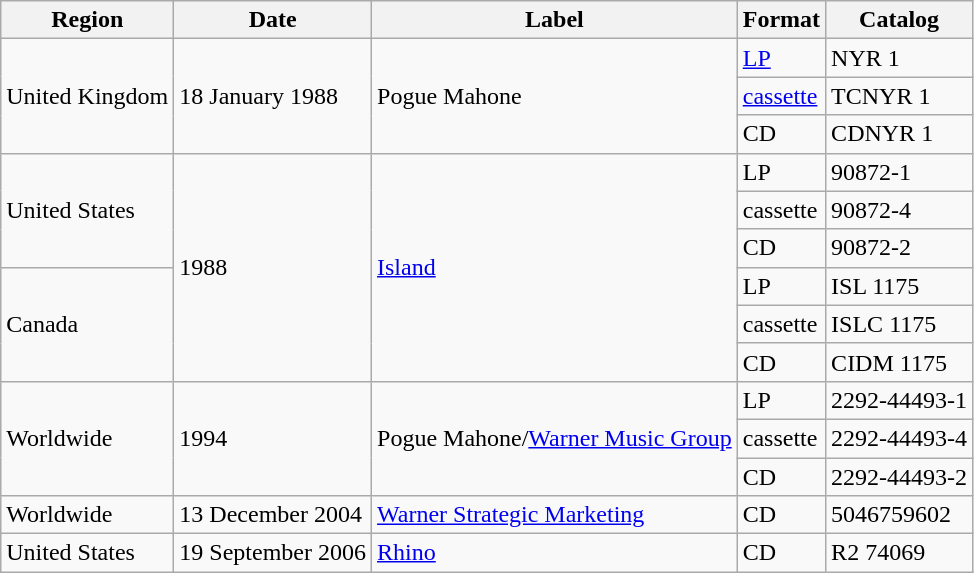<table class="wikitable">
<tr>
<th>Region</th>
<th>Date</th>
<th>Label</th>
<th>Format</th>
<th>Catalog</th>
</tr>
<tr>
<td rowspan="3">United Kingdom</td>
<td rowspan="3">18 January 1988</td>
<td rowspan="3">Pogue Mahone</td>
<td><a href='#'>LP</a></td>
<td>NYR 1</td>
</tr>
<tr>
<td><a href='#'>cassette</a></td>
<td>TCNYR 1</td>
</tr>
<tr>
<td>CD</td>
<td>CDNYR 1</td>
</tr>
<tr>
<td rowspan="3">United States</td>
<td rowspan="6">1988</td>
<td rowspan="6"><a href='#'>Island</a></td>
<td>LP</td>
<td>90872-1</td>
</tr>
<tr>
<td>cassette</td>
<td>90872-4</td>
</tr>
<tr>
<td>CD</td>
<td>90872-2</td>
</tr>
<tr>
<td rowspan="3">Canada</td>
<td>LP</td>
<td>ISL 1175</td>
</tr>
<tr>
<td>cassette</td>
<td>ISLC 1175</td>
</tr>
<tr>
<td>CD</td>
<td>CIDM 1175</td>
</tr>
<tr>
<td rowspan="3">Worldwide</td>
<td rowspan="3">1994</td>
<td rowspan="3">Pogue Mahone/<a href='#'>Warner Music Group</a></td>
<td>LP</td>
<td>2292-44493-1</td>
</tr>
<tr>
<td>cassette</td>
<td>2292-44493-4</td>
</tr>
<tr>
<td>CD</td>
<td>2292-44493-2</td>
</tr>
<tr>
<td>Worldwide</td>
<td>13 December 2004</td>
<td><a href='#'>Warner Strategic Marketing</a></td>
<td>CD</td>
<td>5046759602</td>
</tr>
<tr>
<td>United States</td>
<td>19 September 2006</td>
<td><a href='#'>Rhino</a></td>
<td>CD</td>
<td>R2 74069</td>
</tr>
</table>
